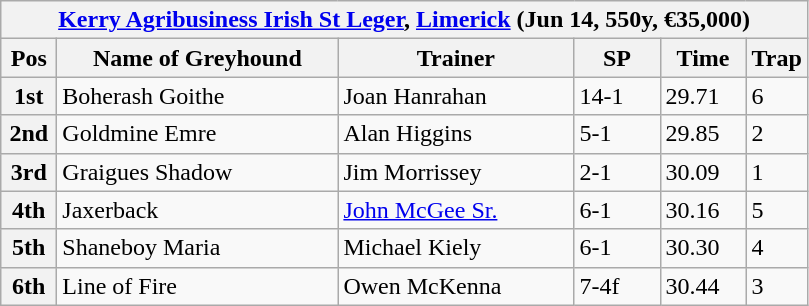<table class="wikitable">
<tr>
<th colspan="6"><a href='#'>Kerry Agribusiness Irish St Leger</a>, <a href='#'>Limerick</a> (Jun 14, 550y, €35,000)</th>
</tr>
<tr>
<th width=30>Pos</th>
<th width=180>Name of Greyhound</th>
<th width=150>Trainer</th>
<th width=50>SP</th>
<th width=50>Time</th>
<th width=30>Trap</th>
</tr>
<tr>
<th>1st</th>
<td>Boherash Goithe</td>
<td>Joan Hanrahan</td>
<td>14-1</td>
<td>29.71</td>
<td>6</td>
</tr>
<tr>
<th>2nd</th>
<td>Goldmine Emre</td>
<td>Alan Higgins</td>
<td>5-1</td>
<td>29.85</td>
<td>2</td>
</tr>
<tr>
<th>3rd</th>
<td>Graigues Shadow</td>
<td>Jim Morrissey</td>
<td>2-1</td>
<td>30.09</td>
<td>1</td>
</tr>
<tr>
<th>4th</th>
<td>Jaxerback</td>
<td><a href='#'>John McGee Sr.</a></td>
<td>6-1</td>
<td>30.16</td>
<td>5</td>
</tr>
<tr>
<th>5th</th>
<td>Shaneboy Maria</td>
<td>Michael Kiely</td>
<td>6-1</td>
<td>30.30</td>
<td>4</td>
</tr>
<tr>
<th>6th</th>
<td>Line of Fire</td>
<td>Owen McKenna</td>
<td>7-4f</td>
<td>30.44</td>
<td>3</td>
</tr>
</table>
